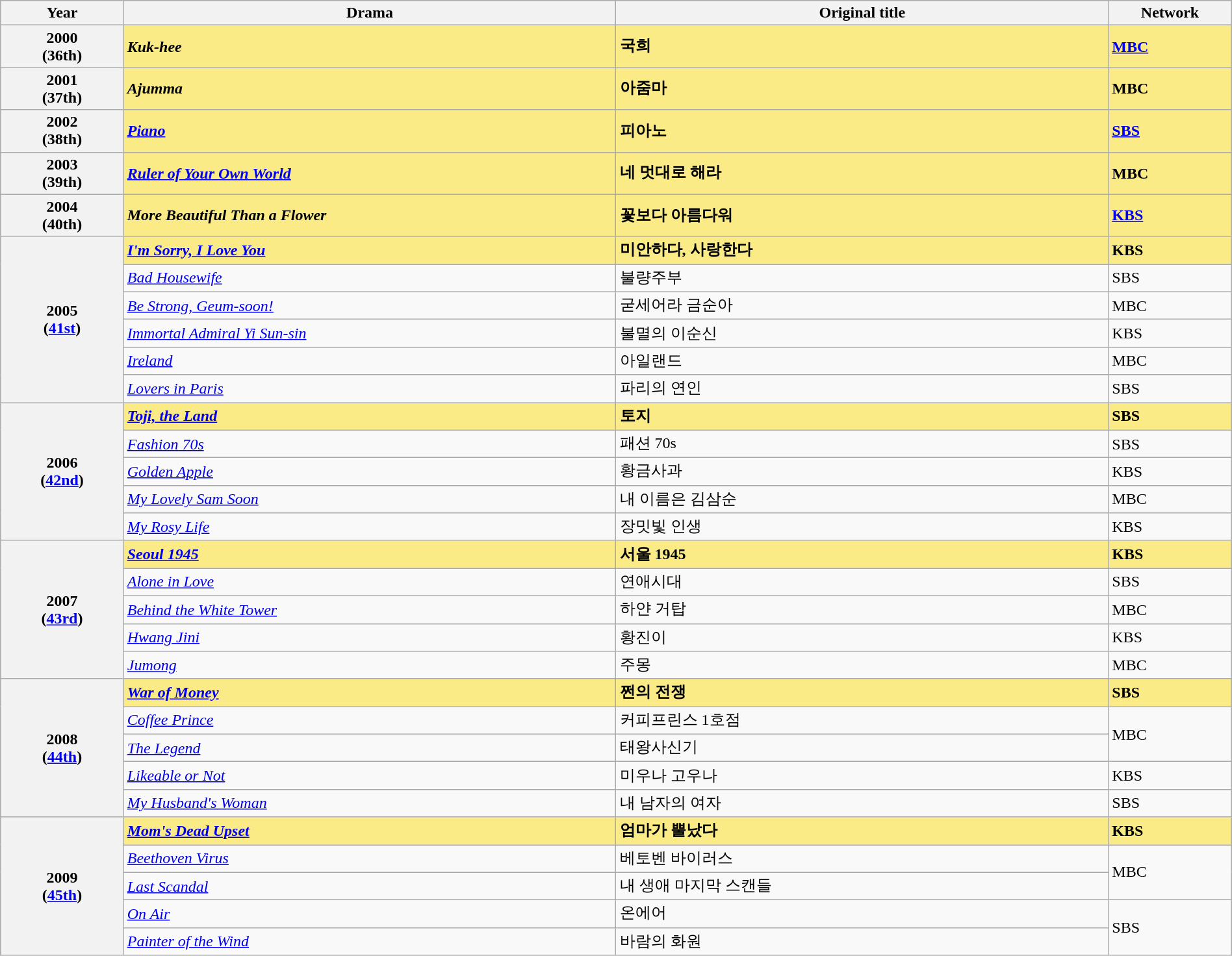<table class="wikitable" width="100%">
<tr>
<th style="width:10%;">Year</th>
<th style="width:40%;">Drama</th>
<th style="width:40%;">Original title</th>
<th style="width:10%;">Network</th>
</tr>
<tr>
<th>2000<br>(36th)</th>
<td style="background:#FAEB86;"><strong><em>Kuk-hee </em></strong></td>
<td style="background:#FAEB86;"><strong>국희</strong></td>
<td style="background:#FAEB86;"><strong><a href='#'>MBC</a></strong></td>
</tr>
<tr>
<th>2001<br>(37th)</th>
<td style="background:#FAEB86;"><strong><em>Ajumma </em></strong></td>
<td style="background:#FAEB86;"><strong>아줌마</strong></td>
<td style="background:#FAEB86;"><strong>MBC</strong></td>
</tr>
<tr>
<th>2002<br>(38th)</th>
<td style="background:#FAEB86;"><em><a href='#'><strong>Piano</strong></a> </em></td>
<td style="background:#FAEB86;"><strong>피아노</strong></td>
<td style="background:#FAEB86;"><strong><a href='#'>SBS</a></strong></td>
</tr>
<tr>
<th>2003<br>(39th)</th>
<td style="background:#FAEB86;"><strong><em><a href='#'>Ruler of Your Own World</a> </em></strong></td>
<td style="background:#FAEB86;"><strong>네 멋대로 해라</strong></td>
<td style="background:#FAEB86;"><strong>MBC</strong></td>
</tr>
<tr>
<th>2004<br>(40th)</th>
<td style="background:#FAEB86;"><strong><em>More Beautiful Than a Flower </em></strong></td>
<td style="background:#FAEB86;"><strong>꽃보다 아름다워</strong></td>
<td style="background:#FAEB86;"><strong><a href='#'>KBS</a></strong></td>
</tr>
<tr>
<th rowspan="6">2005<br>(<a href='#'>41st</a>)</th>
<td style="background:#FAEB86;"><strong><em><a href='#'>I'm Sorry, I Love You</a> </em></strong></td>
<td style="background:#FAEB86;"><strong>미안하다, 사랑한다</strong></td>
<td style="background:#FAEB86;"><strong>KBS</strong></td>
</tr>
<tr>
<td><em><a href='#'>Bad Housewife</a></em></td>
<td>불량주부</td>
<td>SBS</td>
</tr>
<tr>
<td><em><a href='#'>Be Strong, Geum-soon!</a></em></td>
<td>굳세어라 금순아</td>
<td>MBC</td>
</tr>
<tr>
<td><em><a href='#'>Immortal Admiral Yi Sun-sin</a></em></td>
<td>불멸의 이순신</td>
<td>KBS</td>
</tr>
<tr>
<td><em><a href='#'>Ireland</a></em></td>
<td>아일랜드</td>
<td>MBC</td>
</tr>
<tr>
<td><em><a href='#'>Lovers in Paris</a></em></td>
<td>파리의 연인</td>
<td>SBS</td>
</tr>
<tr>
<th rowspan="5">2006<br>(<a href='#'>42nd</a>)</th>
<td style="background:#FAEB86;"><strong><em><a href='#'>Toji, the Land</a> </em></strong></td>
<td style="background:#FAEB86;"><strong>토지</strong></td>
<td style="background:#FAEB86;"><strong>SBS</strong></td>
</tr>
<tr>
<td><em><a href='#'>Fashion 70s</a></em></td>
<td>패션 70s</td>
<td>SBS</td>
</tr>
<tr>
<td><a href='#'><em>Golden Apple</em></a></td>
<td>황금사과</td>
<td>KBS</td>
</tr>
<tr>
<td><em><a href='#'>My Lovely Sam Soon</a></em></td>
<td>내 이름은 김삼순</td>
<td>MBC</td>
</tr>
<tr>
<td><em><a href='#'>My Rosy Life</a></em></td>
<td>장밋빛 인생</td>
<td>KBS</td>
</tr>
<tr>
<th rowspan="5">2007<br>(<a href='#'>43rd</a>)</th>
<td style="background:#FAEB86;"><strong><em><a href='#'>Seoul 1945</a> </em></strong></td>
<td style="background:#FAEB86;"><strong>서울 1945</strong></td>
<td style="background:#FAEB86;"><strong>KBS</strong></td>
</tr>
<tr>
<td><em><a href='#'>Alone in Love</a></em></td>
<td>연애시대</td>
<td>SBS</td>
</tr>
<tr>
<td><em><a href='#'>Behind the White Tower</a></em></td>
<td>하얀 거탑</td>
<td>MBC</td>
</tr>
<tr>
<td><em><a href='#'>Hwang Jini</a></em></td>
<td>황진이</td>
<td>KBS</td>
</tr>
<tr>
<td><em><a href='#'>Jumong</a></em></td>
<td>주몽</td>
<td>MBC</td>
</tr>
<tr>
<th rowspan="5">2008<br>(<a href='#'>44th</a>)</th>
<td style="background:#FAEB86;"><strong><em><a href='#'>War of Money</a> </em></strong></td>
<td style="background:#FAEB86;"><strong>쩐의 전쟁</strong></td>
<td style="background:#FAEB86;"><strong>SBS</strong></td>
</tr>
<tr>
<td><a href='#'><em>Coffee Prince</em></a></td>
<td>커피프린스 1호점</td>
<td rowspan="2">MBC</td>
</tr>
<tr>
<td><em><a href='#'>The Legend</a></em></td>
<td>태왕사신기</td>
</tr>
<tr>
<td><em><a href='#'>Likeable or Not</a></em></td>
<td>미우나 고우나</td>
<td>KBS</td>
</tr>
<tr>
<td><em><a href='#'>My Husband's Woman</a></em></td>
<td>내 남자의 여자</td>
<td>SBS</td>
</tr>
<tr>
<th rowspan="5">2009<br>(<a href='#'>45th</a>)</th>
<td style="background:#FAEB86;"><strong><em><a href='#'>Mom's Dead Upset</a> </em></strong></td>
<td style="background:#FAEB86;"><strong>엄마가 뿔났다</strong></td>
<td style="background:#FAEB86;"><strong>KBS</strong></td>
</tr>
<tr>
<td><em><a href='#'>Beethoven Virus</a></em></td>
<td>베토벤 바이러스</td>
<td rowspan="2">MBC</td>
</tr>
<tr>
<td><em><a href='#'>Last Scandal</a></em></td>
<td>내 생애 마지막 스캔들</td>
</tr>
<tr>
<td><em><a href='#'>On Air</a></em></td>
<td>온에어</td>
<td rowspan="2">SBS</td>
</tr>
<tr>
<td><em><a href='#'>Painter of the Wind</a></em></td>
<td>바람의 화원</td>
</tr>
</table>
